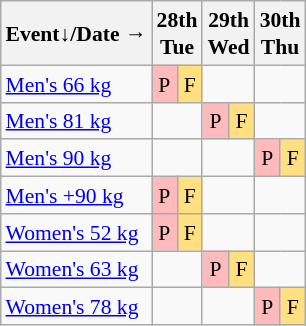<table class="wikitable" style="margin:0.5em auto; font-size:90%; line-height:1.25em; text-align:center;">
<tr>
<th>Event↓/Date →</th>
<th colspan=2>28th<br>Tue</th>
<th colspan=2>29th<br>Wed</th>
<th colspan=2>30th<br>Thu</th>
</tr>
<tr>
<td align="left"><a href='#'>Men's 66 kg</a></td>
<td bgcolor="#FFBBBB">P</td>
<td bgcolor="#FFDF80">F</td>
<td colspan=2></td>
<td colspan=2></td>
</tr>
<tr>
<td align="left"><a href='#'>Men's 81 kg</a></td>
<td colspan=2></td>
<td bgcolor="#FFBBBB">P</td>
<td bgcolor="#FFDF80">F</td>
<td colspan=2></td>
</tr>
<tr>
<td align="left"><a href='#'>Men's 90 kg</a></td>
<td colspan=2></td>
<td colspan=2></td>
<td bgcolor="#FFBBBB">P</td>
<td bgcolor="#FFDF80">F</td>
</tr>
<tr>
<td align="left"><a href='#'>Men's +90 kg</a></td>
<td bgcolor="#FFBBBB">P</td>
<td bgcolor="#FFDF80">F</td>
<td colspan=2></td>
<td colspan=2></td>
</tr>
<tr>
<td align="left"><a href='#'>Women's 52 kg</a></td>
<td bgcolor="#FFBBBB">P</td>
<td bgcolor="#FFDF80">F</td>
<td colspan=2></td>
<td colspan=2></td>
</tr>
<tr>
<td align="left"><a href='#'>Women's 63 kg</a></td>
<td colspan=2></td>
<td bgcolor="#FFBBBB">P</td>
<td bgcolor="#FFDF80">F</td>
<td colspan=2></td>
</tr>
<tr>
<td align="left"><a href='#'>Women's 78 kg</a></td>
<td colspan=2></td>
<td colspan=2></td>
<td bgcolor="#FFBBBB">P</td>
<td bgcolor="#FFDF80">F</td>
</tr>
</table>
